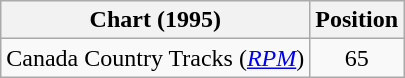<table class="wikitable sortable">
<tr>
<th scope="col">Chart (1995)</th>
<th scope="col">Position</th>
</tr>
<tr>
<td>Canada Country Tracks (<em><a href='#'>RPM</a></em>)</td>
<td align="center">65</td>
</tr>
</table>
